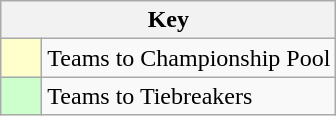<table class="wikitable" style="text-align: center;">
<tr>
<th colspan=2>Key</th>
</tr>
<tr>
<td style="background:#ffffcc; width:20px;"></td>
<td align=left>Teams to Championship Pool</td>
</tr>
<tr>
<td style="background:#ccffcc; width:20px;"></td>
<td align=left>Teams to Tiebreakers</td>
</tr>
</table>
